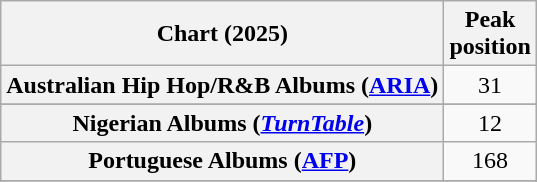<table class="wikitable sortable plainrowheaders" style="text-align:center">
<tr>
<th scope="col">Chart (2025)</th>
<th scope="col">Peak<br>position</th>
</tr>
<tr>
<th scope="row">Australian Hip Hop/R&B Albums (<a href='#'>ARIA</a>)</th>
<td>31</td>
</tr>
<tr>
</tr>
<tr>
</tr>
<tr>
</tr>
<tr>
<th scope="row">Nigerian Albums (<a href='#'><em>TurnTable</em></a>)</th>
<td>12</td>
</tr>
<tr>
<th scope="row">Portuguese Albums (<a href='#'>AFP</a>)</th>
<td>168</td>
</tr>
<tr>
</tr>
<tr>
</tr>
<tr>
</tr>
<tr>
</tr>
</table>
